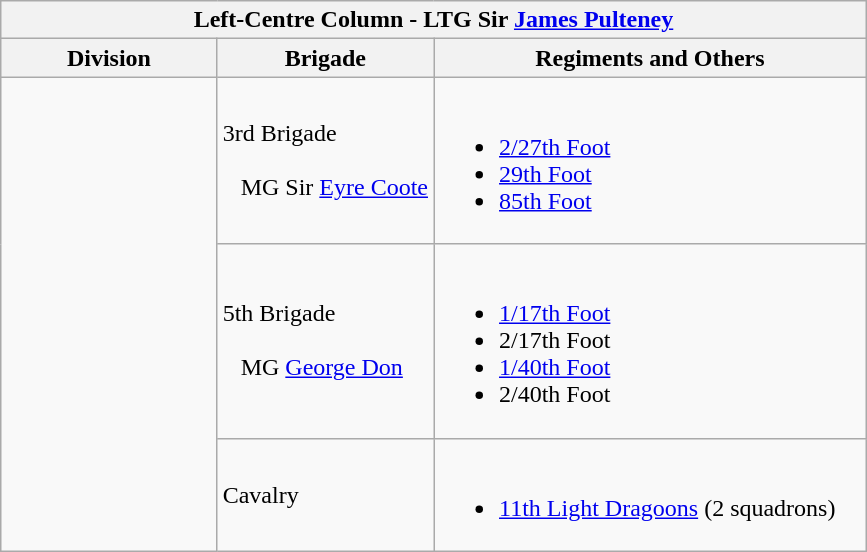<table class="wikitable">
<tr valign="top">
<th colspan="9" bgcolor="white"><strong>Left-Centre Column</strong> - LTG Sir <a href='#'>James Pulteney</a></th>
</tr>
<tr>
<th width=25%>Division</th>
<th width=25%>Brigade</th>
<th>Regiments and Others</th>
</tr>
<tr>
<td rowspan=3></td>
<td>3rd Brigade<br><br>  
MG Sir <a href='#'>Eyre Coote</a></td>
<td><br><ul><li><a href='#'>2/27th Foot</a></li><li><a href='#'>29th Foot</a></li><li><a href='#'>85th Foot</a></li></ul></td>
</tr>
<tr>
<td>5th Brigade<br><br>  
MG <a href='#'>George Don</a></td>
<td><br><ul><li><a href='#'>1/17th Foot</a></li><li>2/17th Foot</li><li><a href='#'>1/40th Foot</a></li><li>2/40th Foot</li></ul></td>
</tr>
<tr>
<td>Cavalry</td>
<td><br><ul><li><a href='#'>11th Light Dragoons</a> (2 squadrons)</li></ul></td>
</tr>
</table>
